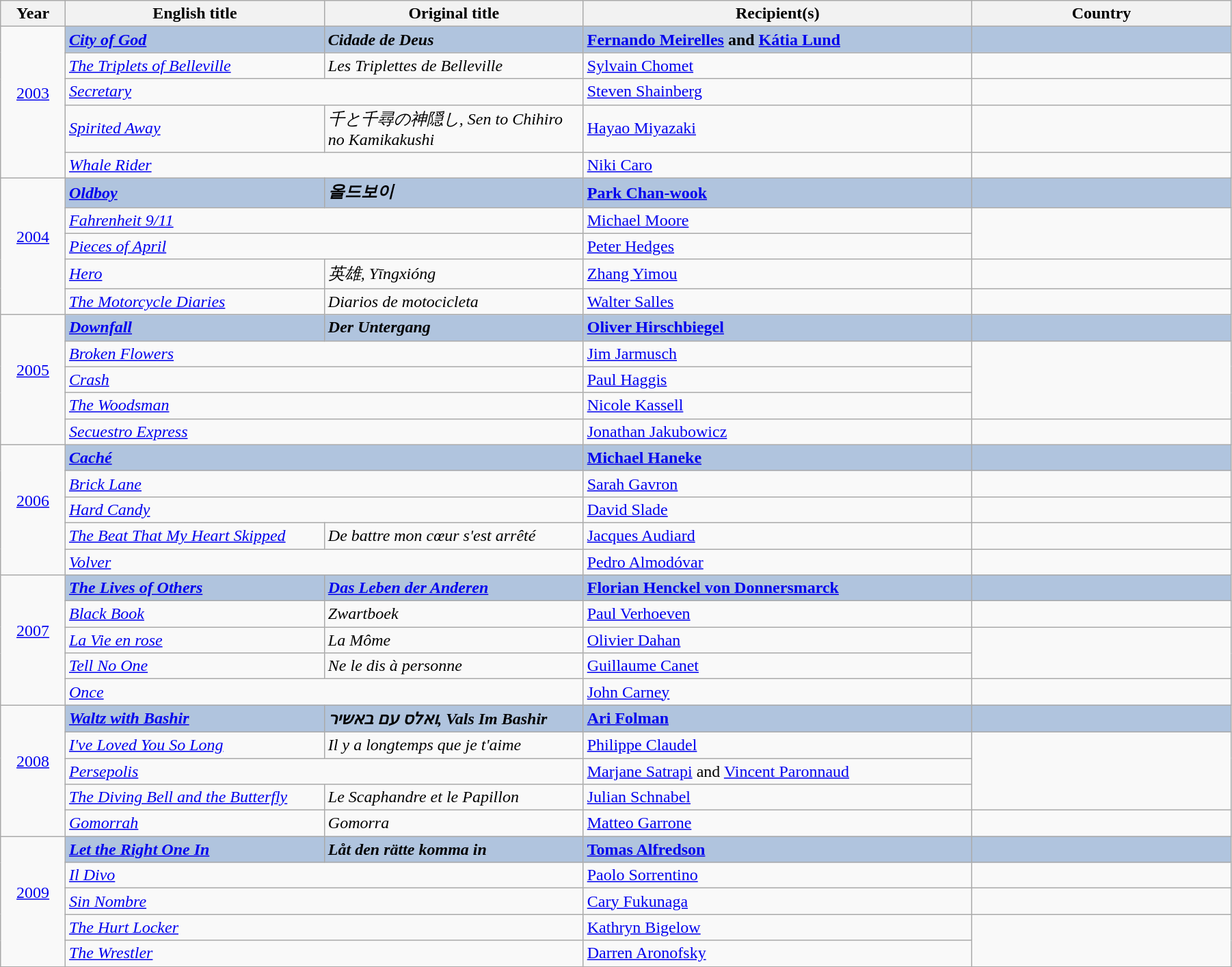<table class="wikitable" width="95%" cellpadding="5">
<tr>
<th width="5%">Year</th>
<th width="20%">English title</th>
<th width="20%">Original title</th>
<th width="30%">Recipient(s)</th>
<th width="20%">Country</th>
</tr>
<tr>
<td rowspan="5" style="text-align:center;"><a href='#'>2003</a><br><br></td>
<td style="background:#B0C4DE"><strong><em><a href='#'>City of God</a></em></strong></td>
<td style="background:#B0C4DE"><strong><em>Cidade de Deus</em></strong></td>
<td style="background:#B0C4DE"><strong><a href='#'>Fernando Meirelles</a> and <a href='#'>Kátia Lund</a></strong></td>
<td style="background:#B0C4DE"><strong></strong></td>
</tr>
<tr>
<td><em><a href='#'>The Triplets of Belleville</a></em></td>
<td><em>Les Triplettes de Belleville</em></td>
<td><a href='#'>Sylvain Chomet</a></td>
<td></td>
</tr>
<tr>
<td colspan="2"><em><a href='#'>Secretary</a></em></td>
<td><a href='#'>Steven Shainberg</a></td>
<td></td>
</tr>
<tr>
<td><em><a href='#'>Spirited Away</a></em></td>
<td><em>千と千尋の神隠し, Sen to Chihiro no Kamikakushi</em></td>
<td><a href='#'>Hayao Miyazaki</a></td>
<td></td>
</tr>
<tr>
<td colspan="2"><em><a href='#'>Whale Rider</a></em></td>
<td><a href='#'>Niki Caro</a></td>
<td></td>
</tr>
<tr>
<td rowspan="5" style="text-align:center;"><a href='#'>2004</a><br><br></td>
<td style="background:#B0C4DE"><strong><em><a href='#'>Oldboy</a></em></strong></td>
<td style="background:#B0C4DE"><strong><em>올드보이</em></strong></td>
<td style="background:#B0C4DE"><strong><a href='#'>Park Chan-wook</a></strong></td>
<td style="background:#B0C4DE"><strong></strong></td>
</tr>
<tr>
<td colspan="2"><em><a href='#'>Fahrenheit 9/11</a></em></td>
<td><a href='#'>Michael Moore</a></td>
<td rowspan="2"></td>
</tr>
<tr>
<td colspan="2"><em><a href='#'>Pieces of April</a></em></td>
<td><a href='#'>Peter Hedges</a></td>
</tr>
<tr>
<td><em><a href='#'>Hero</a></em></td>
<td><em>英雄, Yīngxióng</em></td>
<td><a href='#'>Zhang Yimou</a></td>
<td></td>
</tr>
<tr>
<td><em><a href='#'>The Motorcycle Diaries</a></em></td>
<td><em>Diarios de motocicleta</em></td>
<td><a href='#'>Walter Salles</a></td>
<td></td>
</tr>
<tr>
<td rowspan="5" style="text-align:center;"><a href='#'>2005</a><br><br></td>
<td style="background:#B0C4DE"><strong><em><a href='#'>Downfall</a></em></strong></td>
<td style="background:#B0C4DE"><strong><em>Der Untergang</em></strong></td>
<td style="background:#B0C4DE"><strong><a href='#'>Oliver Hirschbiegel</a></strong></td>
<td style="background:#B0C4DE"><strong></strong></td>
</tr>
<tr>
<td colspan="2"><em><a href='#'>Broken Flowers</a></em></td>
<td><a href='#'>Jim Jarmusch</a></td>
<td rowspan="3"></td>
</tr>
<tr>
<td colspan="2"><em><a href='#'>Crash</a></em></td>
<td><a href='#'>Paul Haggis</a></td>
</tr>
<tr>
<td colspan="2"><em><a href='#'>The Woodsman</a></em></td>
<td><a href='#'>Nicole Kassell</a></td>
</tr>
<tr>
<td colspan="2"><em><a href='#'>Secuestro Express</a></em></td>
<td><a href='#'>Jonathan Jakubowicz</a></td>
<td></td>
</tr>
<tr>
<td rowspan="5" style="text-align:center;"><a href='#'>2006</a><br><br></td>
<td colspan="2" style="background:#B0C4DE"><strong><em><a href='#'>Caché</a></em></strong></td>
<td style="background:#B0C4DE"><strong><a href='#'>Michael Haneke</a></strong></td>
<td style="background:#B0C4DE"><strong></strong></td>
</tr>
<tr>
<td colspan="2"><em><a href='#'>Brick Lane</a></em></td>
<td><a href='#'>Sarah Gavron</a></td>
<td></td>
</tr>
<tr>
<td colspan="2"><em><a href='#'>Hard Candy</a></em></td>
<td><a href='#'>David Slade</a></td>
<td></td>
</tr>
<tr>
<td><em><a href='#'>The Beat That My Heart Skipped</a></em></td>
<td><em>De battre mon cœur s'est arrêté</em></td>
<td><a href='#'>Jacques Audiard</a></td>
<td></td>
</tr>
<tr>
<td colspan="2"><em><a href='#'>Volver</a></em></td>
<td><a href='#'>Pedro Almodóvar</a></td>
<td></td>
</tr>
<tr>
<td rowspan="5" style="text-align:center;"><a href='#'>2007</a><br><br></td>
<td style="background:#B0C4DE"><strong><em><a href='#'>The Lives of Others</a></em></strong></td>
<td style="background:#B0C4DE"><strong><em><a href='#'>Das Leben der Anderen</a></em></strong></td>
<td style="background:#B0C4DE"><strong><a href='#'>Florian Henckel von Donnersmarck</a></strong></td>
<td style="background:#B0C4DE"><strong></strong></td>
</tr>
<tr>
<td><em><a href='#'>Black Book</a></em></td>
<td><em>Zwartboek</em></td>
<td><a href='#'>Paul Verhoeven</a></td>
<td></td>
</tr>
<tr>
<td><em><a href='#'>La Vie en rose</a></em></td>
<td><em>La Môme</em></td>
<td><a href='#'>Olivier Dahan</a></td>
<td rowspan="2"></td>
</tr>
<tr>
<td><em><a href='#'>Tell No One</a></em></td>
<td><em>Ne le dis à personne</em></td>
<td><a href='#'>Guillaume Canet</a></td>
</tr>
<tr>
<td colspan="2"><em><a href='#'>Once</a></em></td>
<td><a href='#'>John Carney</a></td>
<td></td>
</tr>
<tr>
<td rowspan="5" style="text-align:center;"><a href='#'>2008</a><br><br></td>
<td style="background:#B0C4DE"><strong><em><a href='#'>Waltz with Bashir</a></em></strong></td>
<td style="background:#B0C4DE"><strong><em>ואלס עם באשיר, Vals Im Bashir</em></strong></td>
<td style="background:#B0C4DE"><strong><a href='#'>Ari Folman</a></strong></td>
<td style="background:#B0C4DE"><strong></strong></td>
</tr>
<tr>
<td><em><a href='#'>I've Loved You So Long</a></em></td>
<td><em>Il y a longtemps que je t'aime</em></td>
<td><a href='#'>Philippe Claudel</a></td>
<td rowspan="3"></td>
</tr>
<tr>
<td colspan="2"><em><a href='#'>Persepolis</a></em></td>
<td><a href='#'>Marjane Satrapi</a> and <a href='#'>Vincent Paronnaud</a></td>
</tr>
<tr>
<td><em><a href='#'>The Diving Bell and the Butterfly</a></em></td>
<td><em>Le Scaphandre et le Papillon</em></td>
<td><a href='#'>Julian Schnabel</a></td>
</tr>
<tr>
<td><em><a href='#'>Gomorrah</a></em></td>
<td><em>Gomorra</em></td>
<td><a href='#'>Matteo Garrone</a></td>
<td></td>
</tr>
<tr>
<td rowspan="5" style="text-align:center;"><a href='#'>2009</a><br><br></td>
<td style="background:#B0C4DE"><strong><em><a href='#'>Let the Right One In</a></em></strong></td>
<td style="background:#B0C4DE"><strong><em>Låt den rätte komma in</em></strong></td>
<td style="background:#B0C4DE"><strong><a href='#'>Tomas Alfredson</a></strong></td>
<td style="background:#B0C4DE"><strong></strong></td>
</tr>
<tr>
<td colspan="2"><em><a href='#'>Il Divo</a></em></td>
<td><a href='#'>Paolo Sorrentino</a></td>
<td></td>
</tr>
<tr>
<td colspan="2"><em><a href='#'>Sin Nombre</a></em></td>
<td><a href='#'>Cary Fukunaga</a></td>
<td></td>
</tr>
<tr>
<td colspan="2"><em><a href='#'>The Hurt Locker</a></em></td>
<td><a href='#'>Kathryn Bigelow</a></td>
<td rowspan="2"></td>
</tr>
<tr>
<td colspan="2"><em><a href='#'>The Wrestler</a></em></td>
<td><a href='#'>Darren Aronofsky</a></td>
</tr>
<tr>
</tr>
</table>
